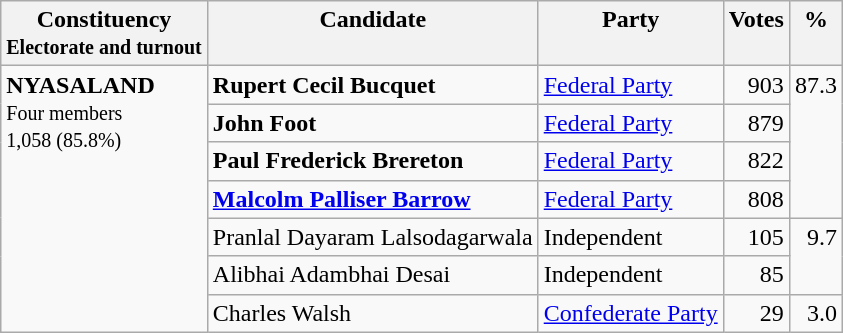<table class="wikitable">
<tr>
<th align="left">Constituency<br><small>Electorate and turnout</small></th>
<th align="center" valign="top">Candidate</th>
<th align="center" valign="top">Party</th>
<th align="center" valign="top">Votes</th>
<th align="center" valign="top">%</th>
</tr>
<tr>
<td valign="top" rowspan=7><strong>NYASALAND</strong><br><small>Four members<br>1,058 (85.8%)</small></td>
<td align="left"><strong>Rupert Cecil Bucquet</strong></td>
<td align="left"><a href='#'>Federal Party</a></td>
<td align="right">903</td>
<td align="right" rowspan=4 valign="top">87.3</td>
</tr>
<tr>
<td align="left"><strong>John Foot</strong></td>
<td align="left"><a href='#'>Federal Party</a></td>
<td align="right">879</td>
</tr>
<tr>
<td align="left"><strong>Paul Frederick Brereton</strong></td>
<td align="left"><a href='#'>Federal Party</a></td>
<td align="right">822</td>
</tr>
<tr>
<td align="left"><strong><a href='#'>Malcolm Palliser Barrow</a></strong></td>
<td align="left"><a href='#'>Federal Party</a></td>
<td align="right">808</td>
</tr>
<tr>
<td align="left">Pranlal Dayaram Lalsodagarwala</td>
<td align="left">Independent</td>
<td align="right">105</td>
<td align="right" valign="top" rowspan=2>9.7</td>
</tr>
<tr>
<td align="left">Alibhai Adambhai Desai</td>
<td align="left">Independent</td>
<td align="right">85</td>
</tr>
<tr>
<td align="left">Charles Walsh</td>
<td align="left"><a href='#'>Confederate Party</a></td>
<td align="right">29</td>
<td align="right">3.0</td>
</tr>
</table>
